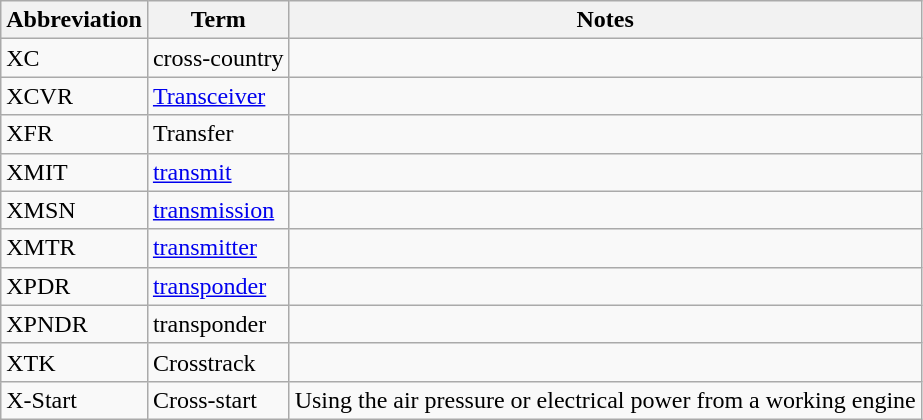<table class="wikitable">
<tr>
<th>Abbreviation</th>
<th>Term</th>
<th>Notes</th>
</tr>
<tr>
<td>XC</td>
<td>cross-country</td>
<td></td>
</tr>
<tr>
<td>XCVR</td>
<td><a href='#'>Transceiver</a></td>
<td></td>
</tr>
<tr>
<td>XFR</td>
<td>Transfer</td>
<td></td>
</tr>
<tr>
<td>XMIT</td>
<td><a href='#'>transmit</a></td>
</tr>
<tr>
<td>XMSN</td>
<td><a href='#'>transmission</a></td>
<td></td>
</tr>
<tr>
<td>XMTR</td>
<td><a href='#'>transmitter</a></td>
<td></td>
</tr>
<tr>
<td>XPDR</td>
<td><a href='#'>transponder</a></td>
</tr>
<tr>
<td>XPNDR</td>
<td>transponder</td>
<td></td>
</tr>
<tr>
<td>XTK</td>
<td>Crosstrack</td>
<td></td>
</tr>
<tr>
<td>X-Start</td>
<td>Cross-start</td>
<td>Using the air pressure or electrical power from a working engine</td>
</tr>
</table>
